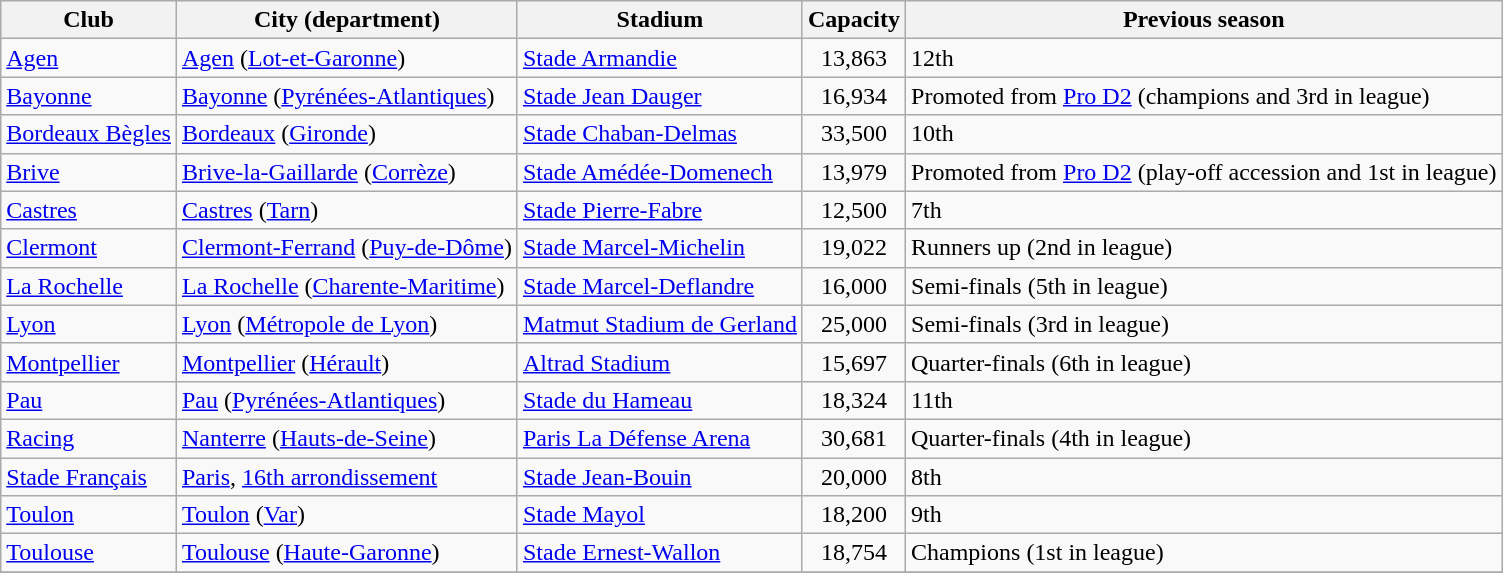<table class="wikitable sortable">
<tr>
<th>Club</th>
<th>City (department)</th>
<th>Stadium</th>
<th>Capacity</th>
<th>Previous season</th>
</tr>
<tr>
<td><a href='#'>Agen</a></td>
<td><a href='#'>Agen</a> (<a href='#'>Lot-et-Garonne</a>)</td>
<td><a href='#'>Stade Armandie</a></td>
<td align=center>13,863</td>
<td>12th</td>
</tr>
<tr>
<td><a href='#'>Bayonne</a></td>
<td><a href='#'>Bayonne</a> (<a href='#'>Pyrénées-Atlantiques</a>)</td>
<td><a href='#'>Stade Jean Dauger</a></td>
<td align=center>16,934</td>
<td>Promoted from <a href='#'>Pro D2</a> (champions and 3rd in league)</td>
</tr>
<tr>
<td><a href='#'>Bordeaux Bègles</a></td>
<td><a href='#'>Bordeaux</a> (<a href='#'>Gironde</a>)</td>
<td><a href='#'>Stade Chaban-Delmas</a></td>
<td align=center>33,500</td>
<td>10th</td>
</tr>
<tr>
<td><a href='#'>Brive</a></td>
<td><a href='#'>Brive-la-Gaillarde</a> (<a href='#'>Corrèze</a>)</td>
<td><a href='#'>Stade Amédée-Domenech</a></td>
<td align=center>13,979</td>
<td>Promoted from <a href='#'>Pro D2</a> (play-off accession and 1st in league)</td>
</tr>
<tr>
<td><a href='#'>Castres</a></td>
<td><a href='#'>Castres</a> (<a href='#'>Tarn</a>)</td>
<td><a href='#'>Stade Pierre-Fabre</a></td>
<td align=center>12,500</td>
<td>7th</td>
</tr>
<tr>
<td><a href='#'>Clermont</a></td>
<td><a href='#'>Clermont-Ferrand</a> (<a href='#'>Puy-de-Dôme</a>)</td>
<td><a href='#'>Stade Marcel-Michelin</a></td>
<td align=center>19,022</td>
<td>Runners up (2nd in league)</td>
</tr>
<tr>
<td><a href='#'>La Rochelle</a></td>
<td><a href='#'>La Rochelle</a> (<a href='#'>Charente-Maritime</a>)</td>
<td><a href='#'>Stade Marcel-Deflandre</a></td>
<td align=center>16,000</td>
<td>Semi-finals (5th in league)</td>
</tr>
<tr>
<td><a href='#'>Lyon</a></td>
<td><a href='#'>Lyon</a> (<a href='#'>Métropole de Lyon</a>)</td>
<td><a href='#'>Matmut Stadium de Gerland</a></td>
<td align=center>25,000</td>
<td>Semi-finals (3rd in league)</td>
</tr>
<tr>
<td><a href='#'>Montpellier</a></td>
<td><a href='#'>Montpellier</a> (<a href='#'>Hérault</a>)</td>
<td><a href='#'>Altrad Stadium</a></td>
<td align=center>15,697</td>
<td>Quarter-finals (6th in league)</td>
</tr>
<tr>
<td><a href='#'>Pau</a></td>
<td><a href='#'>Pau</a> (<a href='#'>Pyrénées-Atlantiques</a>)</td>
<td><a href='#'>Stade du Hameau</a></td>
<td align=center>18,324</td>
<td>11th</td>
</tr>
<tr>
<td><a href='#'>Racing</a></td>
<td><a href='#'>Nanterre</a> (<a href='#'>Hauts-de-Seine</a>)</td>
<td><a href='#'>Paris La Défense Arena</a></td>
<td align=center>30,681</td>
<td>Quarter-finals (4th in league)</td>
</tr>
<tr>
<td><a href='#'>Stade Français</a></td>
<td><a href='#'>Paris</a>, <a href='#'>16th arrondissement</a></td>
<td><a href='#'>Stade Jean-Bouin</a></td>
<td align=center>20,000</td>
<td>8th</td>
</tr>
<tr>
<td><a href='#'>Toulon</a></td>
<td><a href='#'>Toulon</a> (<a href='#'>Var</a>)</td>
<td><a href='#'>Stade Mayol</a></td>
<td align=center>18,200</td>
<td>9th</td>
</tr>
<tr>
<td><a href='#'>Toulouse</a></td>
<td><a href='#'>Toulouse</a> (<a href='#'>Haute-Garonne</a>)</td>
<td><a href='#'>Stade Ernest-Wallon</a></td>
<td align=center>18,754</td>
<td>Champions (1st in league)</td>
</tr>
<tr>
</tr>
</table>
